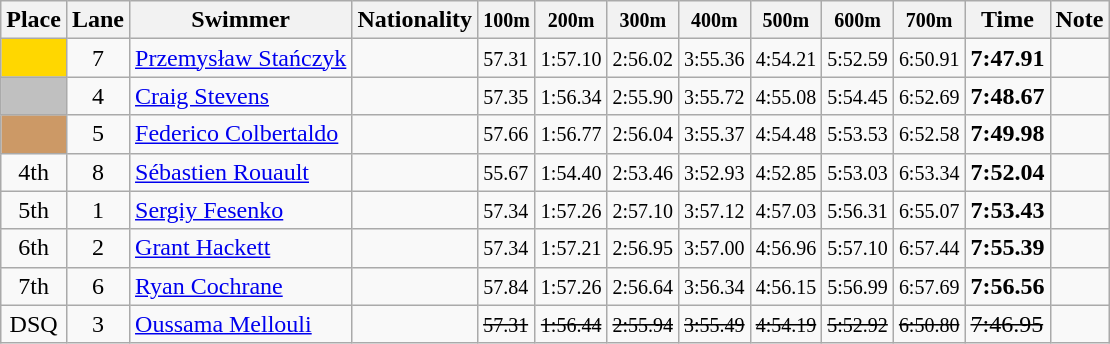<table class="wikitable sortable">
<tr>
<th>Place</th>
<th>Lane</th>
<th>Swimmer</th>
<th>Nationality</th>
<th><small>100m</small></th>
<th><small>200m</small></th>
<th><small>300m</small></th>
<th><small>400m</small></th>
<th><small>500m</small></th>
<th><small>600m</small></th>
<th><small>700m</small></th>
<th>Time</th>
<th>Note</th>
</tr>
<tr>
<td bgcolor=gold align="center"></td>
<td align="center">7</td>
<td><a href='#'>Przemysław Stańczyk</a></td>
<td></td>
<td><small>57.31</small></td>
<td><small>1:57.10</small></td>
<td><small>2:56.02</small></td>
<td><small>3:55.36</small></td>
<td><small>4:54.21</small></td>
<td><small>5:52.59</small></td>
<td><small>6:50.91</small></td>
<td><strong>7:47.91</strong></td>
<td></td>
</tr>
<tr>
<td bgcolor=silver align="center"></td>
<td align="center">4</td>
<td><a href='#'>Craig Stevens</a></td>
<td></td>
<td><small>57.35</small></td>
<td><small>1:56.34</small></td>
<td><small>2:55.90</small></td>
<td><small>3:55.72</small></td>
<td><small>4:55.08</small></td>
<td><small>5:54.45</small></td>
<td><small>6:52.69</small></td>
<td><strong>7:48.67</strong></td>
<td></td>
</tr>
<tr>
<td bgcolor=cc9966 align="center"></td>
<td align="center">5</td>
<td><a href='#'>Federico Colbertaldo</a></td>
<td></td>
<td><small>57.66</small></td>
<td><small>1:56.77</small></td>
<td><small>2:56.04</small></td>
<td><small>3:55.37</small></td>
<td><small>4:54.48</small></td>
<td><small>5:53.53</small></td>
<td><small>6:52.58</small></td>
<td><strong>7:49.98</strong></td>
<td></td>
</tr>
<tr>
<td align="center">4th</td>
<td align="center">8</td>
<td><a href='#'>Sébastien Rouault</a></td>
<td></td>
<td><small>55.67</small></td>
<td><small>1:54.40</small></td>
<td><small>2:53.46</small></td>
<td><small>3:52.93</small></td>
<td><small>4:52.85</small></td>
<td><small>5:53.03</small></td>
<td><small>6:53.34</small></td>
<td><strong>7:52.04</strong></td>
<td></td>
</tr>
<tr>
<td align="center">5th</td>
<td align="center">1</td>
<td><a href='#'>Sergiy Fesenko</a></td>
<td></td>
<td><small>57.34</small></td>
<td><small>1:57.26</small></td>
<td><small>2:57.10</small></td>
<td><small>3:57.12</small></td>
<td><small>4:57.03</small></td>
<td><small>5:56.31</small></td>
<td><small>6:55.07</small></td>
<td><strong>7:53.43</strong></td>
<td></td>
</tr>
<tr>
<td align="center">6th</td>
<td align="center">2</td>
<td><a href='#'>Grant Hackett</a></td>
<td></td>
<td><small>57.34</small></td>
<td><small>1:57.21</small></td>
<td><small>2:56.95</small></td>
<td><small>3:57.00</small></td>
<td><small>4:56.96</small></td>
<td><small>5:57.10</small></td>
<td><small>6:57.44</small></td>
<td><strong>7:55.39</strong></td>
<td></td>
</tr>
<tr>
<td align="center">7th</td>
<td align="center">6</td>
<td><a href='#'>Ryan Cochrane</a></td>
<td></td>
<td><small>57.84</small></td>
<td><small>1:57.26</small></td>
<td><small>2:56.64</small></td>
<td><small>3:56.34</small></td>
<td><small>4:56.15</small></td>
<td><small>5:56.99</small></td>
<td><small>6:57.69</small></td>
<td><strong>7:56.56</strong></td>
<td></td>
</tr>
<tr>
<td align="center">DSQ</td>
<td align="center">3</td>
<td><a href='#'>Oussama Mellouli</a></td>
<td></td>
<td><small><s>57.31</s></small></td>
<td><small><s>1:56.44</s></small></td>
<td><small><s>2:55.94</s></small></td>
<td><small><s>3:55.49</s></small></td>
<td><small><s>4:54.19</s></small></td>
<td><small><s>5:52.92</s></small></td>
<td><small><s>6:50.80</s></small></td>
<td><s>7:46.95</s></td>
<td></td>
</tr>
</table>
